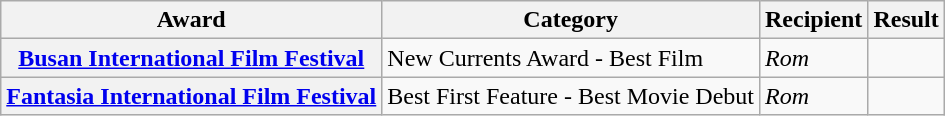<table class="wikitable sortable plainrowheaders">
<tr>
<th scope="col">Award</th>
<th scope="col">Category</th>
<th scope="col">Recipient</th>
<th scope="col">Result</th>
</tr>
<tr>
<th><a href='#'>Busan International Film Festival</a></th>
<td>New Currents Award - Best Film</td>
<td><em>Rom</em></td>
<td></td>
</tr>
<tr>
<th><a href='#'>Fantasia International Film Festival</a></th>
<td>Best First Feature - Best Movie Debut</td>
<td><em>Rom</em></td>
<td></td>
</tr>
</table>
